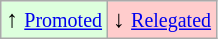<table class="wikitable" align="center">
<tr>
<td style="background:#ddffdd">↑ <small><a href='#'>Promoted</a></small></td>
<td style="background:#ffcccc">↓ <small><a href='#'>Relegated</a></small></td>
</tr>
</table>
